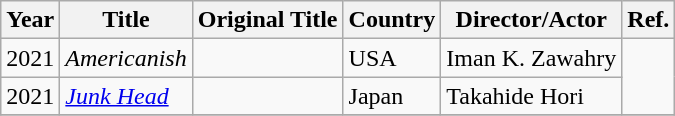<table class="wikitable">
<tr>
<th>Year</th>
<th>Title</th>
<th>Original Title</th>
<th>Country</th>
<th>Director/Actor</th>
<th>Ref.</th>
</tr>
<tr>
<td>2021</td>
<td><em>Americanish</em></td>
<td></td>
<td>USA</td>
<td>Iman K. Zawahry</td>
<td rowspan=2></td>
</tr>
<tr>
<td>2021</td>
<td><em><a href='#'>Junk Head</a></em></td>
<td></td>
<td>Japan</td>
<td>Takahide Hori</td>
</tr>
<tr>
</tr>
</table>
